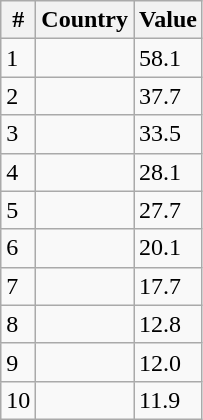<table class="wikitable sortable plainrowheads">
<tr>
<th scope="col">#</th>
<th scope="col">Country</th>
<th scope="col">Value</th>
</tr>
<tr>
<td>1</td>
<td></td>
<td>58.1</td>
</tr>
<tr>
<td>2</td>
<td></td>
<td>37.7</td>
</tr>
<tr>
<td>3</td>
<td></td>
<td>33.5</td>
</tr>
<tr>
<td>4</td>
<td></td>
<td>28.1</td>
</tr>
<tr>
<td>5</td>
<td></td>
<td>27.7</td>
</tr>
<tr>
<td>6</td>
<td></td>
<td>20.1</td>
</tr>
<tr>
<td>7</td>
<td></td>
<td>17.7</td>
</tr>
<tr>
<td>8</td>
<td></td>
<td>12.8</td>
</tr>
<tr>
<td>9</td>
<td></td>
<td>12.0</td>
</tr>
<tr>
<td>10</td>
<td></td>
<td>11.9</td>
</tr>
</table>
